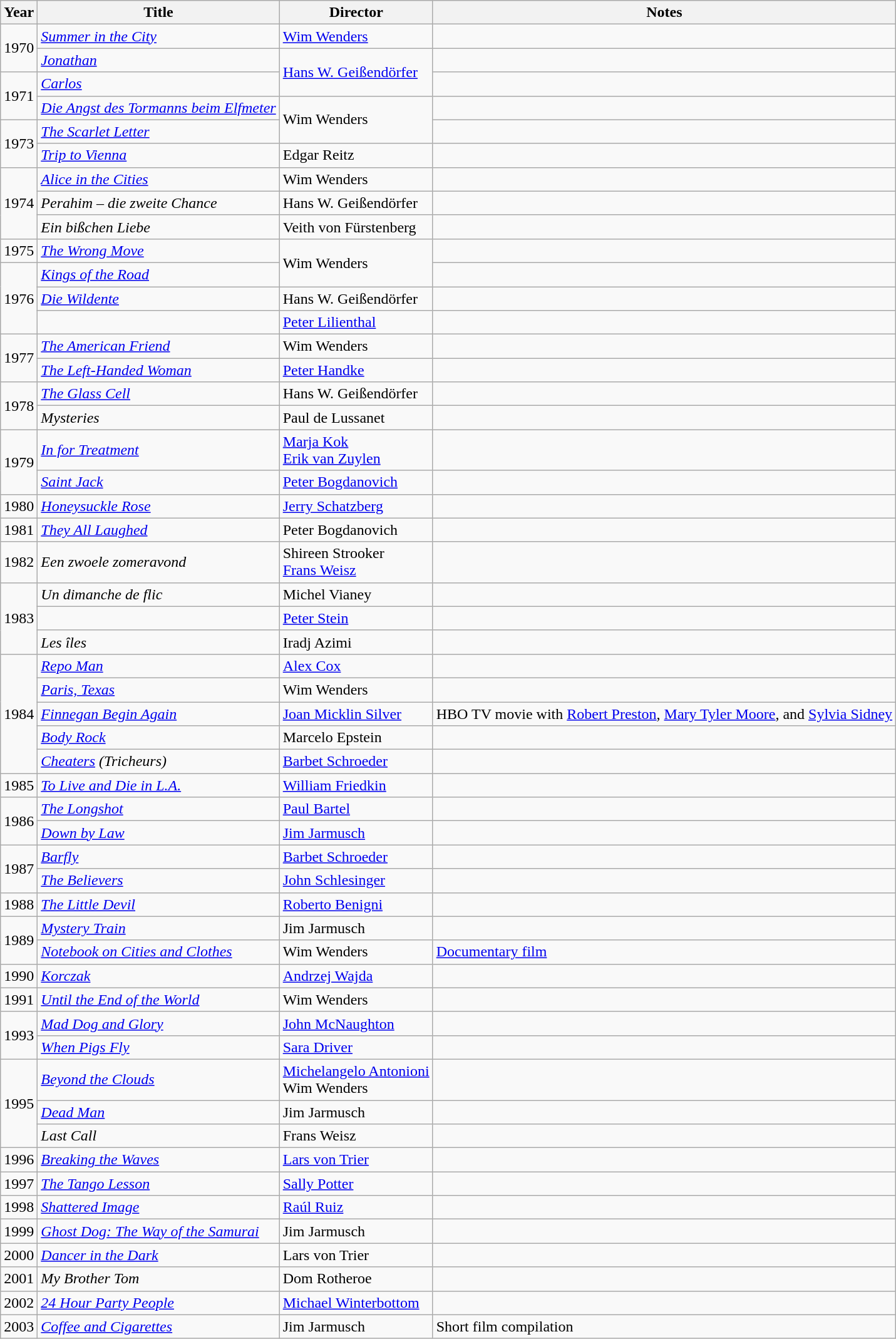<table class="wikitable">
<tr>
<th>Year</th>
<th>Title</th>
<th>Director</th>
<th>Notes</th>
</tr>
<tr>
<td rowspan="2">1970</td>
<td><em><a href='#'>Summer in the City</a></em></td>
<td><a href='#'>Wim Wenders</a></td>
<td></td>
</tr>
<tr>
<td><em><a href='#'>Jonathan</a></em></td>
<td rowspan="2"><a href='#'>Hans W. Geißendörfer</a></td>
<td></td>
</tr>
<tr>
<td rowspan="2">1971</td>
<td><em><a href='#'>Carlos</a></em></td>
<td></td>
</tr>
<tr>
<td><em><a href='#'>Die Angst des Tormanns beim Elfmeter</a></em></td>
<td rowspan="2">Wim Wenders</td>
<td></td>
</tr>
<tr>
<td rowspan="2">1973</td>
<td><em><a href='#'>The Scarlet Letter</a></em></td>
<td></td>
</tr>
<tr>
<td><em><a href='#'>Trip to Vienna</a></em></td>
<td>Edgar Reitz</td>
<td></td>
</tr>
<tr>
<td rowspan="3">1974</td>
<td><em><a href='#'>Alice in the Cities</a></em></td>
<td>Wim Wenders</td>
<td></td>
</tr>
<tr>
<td><em>Perahim – die zweite Chance</em></td>
<td>Hans W. Geißendörfer</td>
<td></td>
</tr>
<tr>
<td><em>Ein bißchen Liebe</em></td>
<td>Veith von Fürstenberg</td>
<td></td>
</tr>
<tr>
<td>1975</td>
<td><em><a href='#'>The Wrong Move</a></em></td>
<td rowspan="2">Wim Wenders</td>
<td></td>
</tr>
<tr>
<td rowspan="3">1976</td>
<td><em><a href='#'>Kings of the Road</a></em></td>
<td></td>
</tr>
<tr>
<td><em><a href='#'>Die Wildente</a></em></td>
<td>Hans W. Geißendörfer</td>
<td></td>
</tr>
<tr>
<td><em></em></td>
<td><a href='#'>Peter Lilienthal</a></td>
<td></td>
</tr>
<tr>
<td rowspan="2">1977</td>
<td><em><a href='#'>The American Friend</a></em></td>
<td>Wim Wenders</td>
<td></td>
</tr>
<tr>
<td><em><a href='#'>The Left-Handed Woman</a></em></td>
<td><a href='#'>Peter Handke</a></td>
<td></td>
</tr>
<tr>
<td rowspan="2">1978</td>
<td><em><a href='#'>The Glass Cell</a></em></td>
<td>Hans W. Geißendörfer</td>
<td></td>
</tr>
<tr>
<td><em>Mysteries</em></td>
<td>Paul de Lussanet</td>
<td></td>
</tr>
<tr>
<td rowspan=2>1979</td>
<td><em><a href='#'>In for Treatment</a></em></td>
<td><a href='#'>Marja Kok</a><br><a href='#'>Erik van Zuylen</a></td>
<td></td>
</tr>
<tr>
<td><a href='#'><em>Saint Jack</em></a></td>
<td><a href='#'>Peter Bogdanovich</a></td>
<td></td>
</tr>
<tr>
<td>1980</td>
<td><em><a href='#'>Honeysuckle Rose</a></em></td>
<td><a href='#'>Jerry Schatzberg</a></td>
<td></td>
</tr>
<tr>
<td>1981</td>
<td><em><a href='#'>They All Laughed</a></em></td>
<td>Peter Bogdanovich</td>
<td></td>
</tr>
<tr>
<td>1982</td>
<td><em>Een zwoele zomeravond</em></td>
<td>Shireen Strooker<br><a href='#'>Frans Weisz</a></td>
<td></td>
</tr>
<tr>
<td rowspan="3">1983</td>
<td><em>Un dimanche de flic</em></td>
<td>Michel Vianey</td>
<td></td>
</tr>
<tr>
<td><em></em></td>
<td><a href='#'>Peter Stein</a></td>
<td></td>
</tr>
<tr>
<td><em>Les îles</em></td>
<td>Iradj Azimi</td>
<td></td>
</tr>
<tr>
<td rowspan="5">1984</td>
<td><em><a href='#'>Repo Man</a></em></td>
<td><a href='#'>Alex Cox</a></td>
<td></td>
</tr>
<tr>
<td><em><a href='#'>Paris, Texas</a></em></td>
<td>Wim Wenders</td>
<td></td>
</tr>
<tr>
<td><em><a href='#'>Finnegan Begin Again</a></em></td>
<td><a href='#'>Joan Micklin Silver</a></td>
<td>HBO TV movie with <a href='#'>Robert Preston</a>, <a href='#'>Mary Tyler Moore</a>, and <a href='#'>Sylvia Sidney</a></td>
</tr>
<tr>
<td><em><a href='#'>Body Rock</a></em></td>
<td>Marcelo Epstein</td>
<td></td>
</tr>
<tr>
<td><em><a href='#'>Cheaters</a> (Tricheurs)</em></td>
<td><a href='#'>Barbet Schroeder</a></td>
<td></td>
</tr>
<tr>
<td>1985</td>
<td><em><a href='#'>To Live and Die in L.A.</a></em></td>
<td><a href='#'>William Friedkin</a></td>
<td></td>
</tr>
<tr>
<td rowspan="2">1986</td>
<td><em><a href='#'>The Longshot</a></em></td>
<td><a href='#'>Paul Bartel</a></td>
<td></td>
</tr>
<tr>
<td><em><a href='#'>Down by Law</a></em></td>
<td><a href='#'>Jim Jarmusch</a></td>
<td></td>
</tr>
<tr>
<td rowspan="2">1987</td>
<td><em><a href='#'>Barfly</a></em></td>
<td><a href='#'>Barbet Schroeder</a></td>
<td></td>
</tr>
<tr>
<td><em><a href='#'>The Believers</a></em></td>
<td><a href='#'>John Schlesinger</a></td>
<td></td>
</tr>
<tr>
<td>1988</td>
<td><em><a href='#'>The Little Devil</a></em></td>
<td><a href='#'>Roberto Benigni</a></td>
<td></td>
</tr>
<tr>
<td rowspan=2>1989</td>
<td><em><a href='#'>Mystery Train</a></em></td>
<td>Jim Jarmusch</td>
<td></td>
</tr>
<tr>
<td><em><a href='#'>Notebook on Cities and Clothes</a></em></td>
<td>Wim Wenders</td>
<td><a href='#'>Documentary film</a></td>
</tr>
<tr>
<td>1990</td>
<td><em><a href='#'>Korczak</a></em></td>
<td><a href='#'>Andrzej Wajda</a></td>
<td></td>
</tr>
<tr>
<td>1991</td>
<td><em><a href='#'>Until the End of the World</a></em></td>
<td>Wim Wenders</td>
<td></td>
</tr>
<tr>
<td rowspan="2">1993</td>
<td><em><a href='#'>Mad Dog and Glory</a></em></td>
<td><a href='#'>John McNaughton</a></td>
<td></td>
</tr>
<tr>
<td><em><a href='#'>When Pigs Fly</a></em></td>
<td><a href='#'>Sara Driver</a></td>
<td></td>
</tr>
<tr>
<td rowspan="3">1995</td>
<td><em><a href='#'>Beyond the Clouds</a></em></td>
<td><a href='#'>Michelangelo Antonioni</a><br>Wim Wenders</td>
<td></td>
</tr>
<tr>
<td><em><a href='#'>Dead Man</a></em></td>
<td>Jim Jarmusch</td>
<td></td>
</tr>
<tr>
<td><em>Last Call</em></td>
<td>Frans Weisz</td>
<td></td>
</tr>
<tr>
<td>1996</td>
<td><em><a href='#'>Breaking the Waves</a></em></td>
<td><a href='#'>Lars von Trier</a></td>
<td></td>
</tr>
<tr>
<td>1997</td>
<td><em><a href='#'>The Tango Lesson</a></em></td>
<td><a href='#'>Sally Potter</a></td>
<td></td>
</tr>
<tr>
<td>1998</td>
<td><em><a href='#'>Shattered Image</a></em></td>
<td><a href='#'>Raúl Ruiz</a></td>
<td></td>
</tr>
<tr>
<td>1999</td>
<td><em><a href='#'>Ghost Dog: The Way of the Samurai</a></em></td>
<td>Jim Jarmusch</td>
<td></td>
</tr>
<tr>
<td>2000</td>
<td><em><a href='#'>Dancer in the Dark</a></em></td>
<td>Lars von Trier</td>
<td></td>
</tr>
<tr>
<td>2001</td>
<td><em>My Brother Tom</em></td>
<td>Dom Rotheroe</td>
<td></td>
</tr>
<tr>
<td>2002</td>
<td><em><a href='#'>24 Hour Party People</a></em></td>
<td><a href='#'>Michael Winterbottom</a></td>
<td></td>
</tr>
<tr>
<td>2003</td>
<td><em><a href='#'>Coffee and Cigarettes</a></em></td>
<td>Jim Jarmusch</td>
<td>Short film compilation</td>
</tr>
</table>
